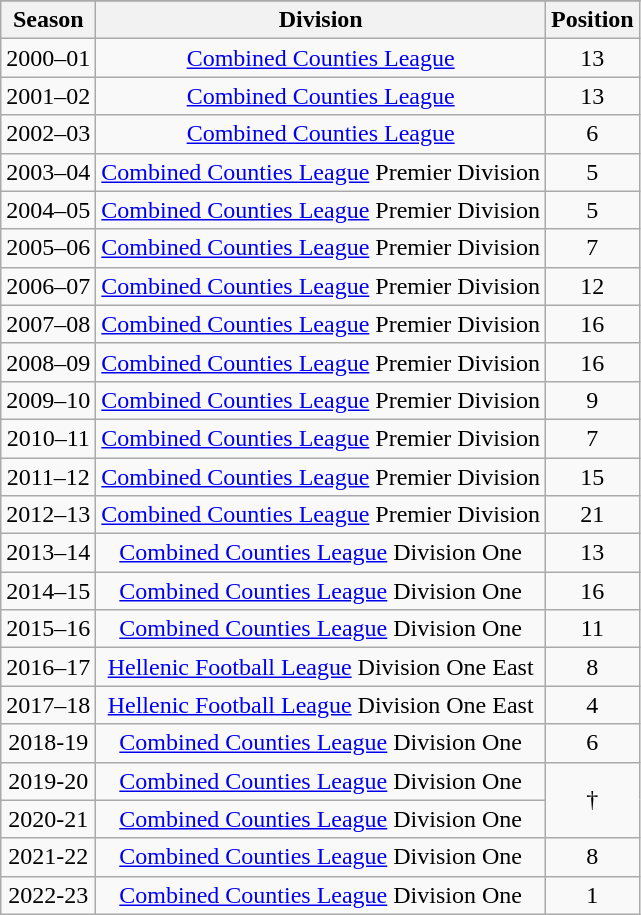<table class="wikitable" style="text-align: center">
<tr>
</tr>
<tr>
<th>Season</th>
<th>Division</th>
<th>Position</th>
</tr>
<tr>
<td>2000–01</td>
<td><a href='#'>Combined Counties League</a></td>
<td>13</td>
</tr>
<tr>
<td>2001–02</td>
<td><a href='#'>Combined Counties League</a></td>
<td>13</td>
</tr>
<tr>
<td>2002–03</td>
<td><a href='#'>Combined Counties League</a></td>
<td>6</td>
</tr>
<tr>
<td>2003–04</td>
<td><a href='#'>Combined Counties League</a> Premier Division</td>
<td>5</td>
</tr>
<tr>
<td>2004–05</td>
<td><a href='#'>Combined Counties League</a> Premier Division</td>
<td>5</td>
</tr>
<tr>
<td>2005–06</td>
<td><a href='#'>Combined Counties League</a> Premier Division</td>
<td>7</td>
</tr>
<tr>
<td>2006–07</td>
<td><a href='#'>Combined Counties League</a> Premier Division</td>
<td>12</td>
</tr>
<tr>
<td>2007–08</td>
<td><a href='#'>Combined Counties League</a> Premier Division</td>
<td>16</td>
</tr>
<tr>
<td>2008–09</td>
<td><a href='#'>Combined Counties League</a> Premier Division</td>
<td>16</td>
</tr>
<tr>
<td>2009–10</td>
<td><a href='#'>Combined Counties League</a> Premier Division</td>
<td>9</td>
</tr>
<tr>
<td>2010–11</td>
<td><a href='#'>Combined Counties League</a> Premier Division</td>
<td>7</td>
</tr>
<tr>
<td>2011–12</td>
<td><a href='#'>Combined Counties League</a> Premier Division</td>
<td>15</td>
</tr>
<tr>
<td>2012–13</td>
<td><a href='#'>Combined Counties League</a> Premier Division</td>
<td>21</td>
</tr>
<tr>
<td>2013–14</td>
<td><a href='#'>Combined Counties League</a> Division One</td>
<td>13</td>
</tr>
<tr>
<td>2014–15</td>
<td><a href='#'>Combined Counties League</a> Division One</td>
<td>16</td>
</tr>
<tr>
<td>2015–16</td>
<td><a href='#'>Combined Counties League</a> Division One</td>
<td>11</td>
</tr>
<tr>
<td>2016–17</td>
<td><a href='#'>Hellenic Football League</a> Division One East</td>
<td>8</td>
</tr>
<tr>
<td>2017–18</td>
<td><a href='#'>Hellenic Football League</a> Division One East</td>
<td>4</td>
</tr>
<tr>
<td>2018-19</td>
<td><a href='#'>Combined Counties League</a> Division One</td>
<td>6</td>
</tr>
<tr>
<td>2019-20</td>
<td><a href='#'>Combined Counties League</a> Division One</td>
<td rowspan=2>†</td>
</tr>
<tr>
<td>2020-21</td>
<td><a href='#'>Combined Counties League</a> Division One</td>
</tr>
<tr>
<td>2021-22</td>
<td><a href='#'>Combined Counties League</a> Division One</td>
<td>8</td>
</tr>
<tr>
<td>2022-23</td>
<td><a href='#'>Combined Counties League</a> Division One</td>
<td>1</td>
</tr>
</table>
